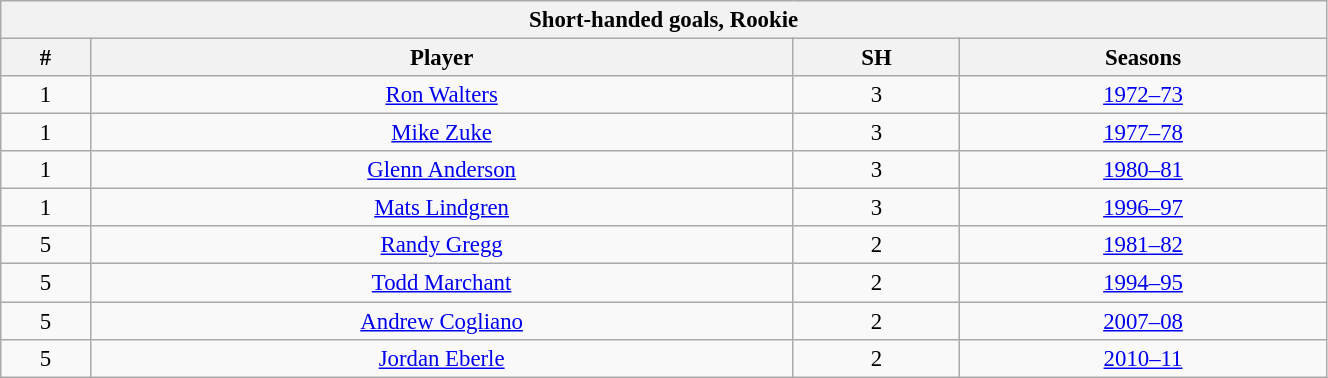<table class="wikitable" style="text-align: center; font-size: 95%" width="70%">
<tr>
<th colspan="4">Short-handed goals, Rookie</th>
</tr>
<tr>
<th>#</th>
<th>Player</th>
<th>SH</th>
<th>Seasons</th>
</tr>
<tr>
<td>1</td>
<td><a href='#'>Ron Walters</a></td>
<td>3</td>
<td><a href='#'>1972–73</a></td>
</tr>
<tr>
<td>1</td>
<td><a href='#'>Mike Zuke</a></td>
<td>3</td>
<td><a href='#'>1977–78</a></td>
</tr>
<tr>
<td>1</td>
<td><a href='#'>Glenn Anderson</a></td>
<td>3</td>
<td><a href='#'>1980–81</a></td>
</tr>
<tr>
<td>1</td>
<td><a href='#'>Mats Lindgren</a></td>
<td>3</td>
<td><a href='#'>1996–97</a></td>
</tr>
<tr>
<td>5</td>
<td><a href='#'>Randy Gregg</a></td>
<td>2</td>
<td><a href='#'>1981–82</a></td>
</tr>
<tr>
<td>5</td>
<td><a href='#'>Todd Marchant</a></td>
<td>2</td>
<td><a href='#'>1994–95</a></td>
</tr>
<tr>
<td>5</td>
<td><a href='#'>Andrew Cogliano</a></td>
<td>2</td>
<td><a href='#'>2007–08</a></td>
</tr>
<tr>
<td>5</td>
<td><a href='#'>Jordan Eberle</a></td>
<td>2</td>
<td><a href='#'>2010–11</a></td>
</tr>
</table>
